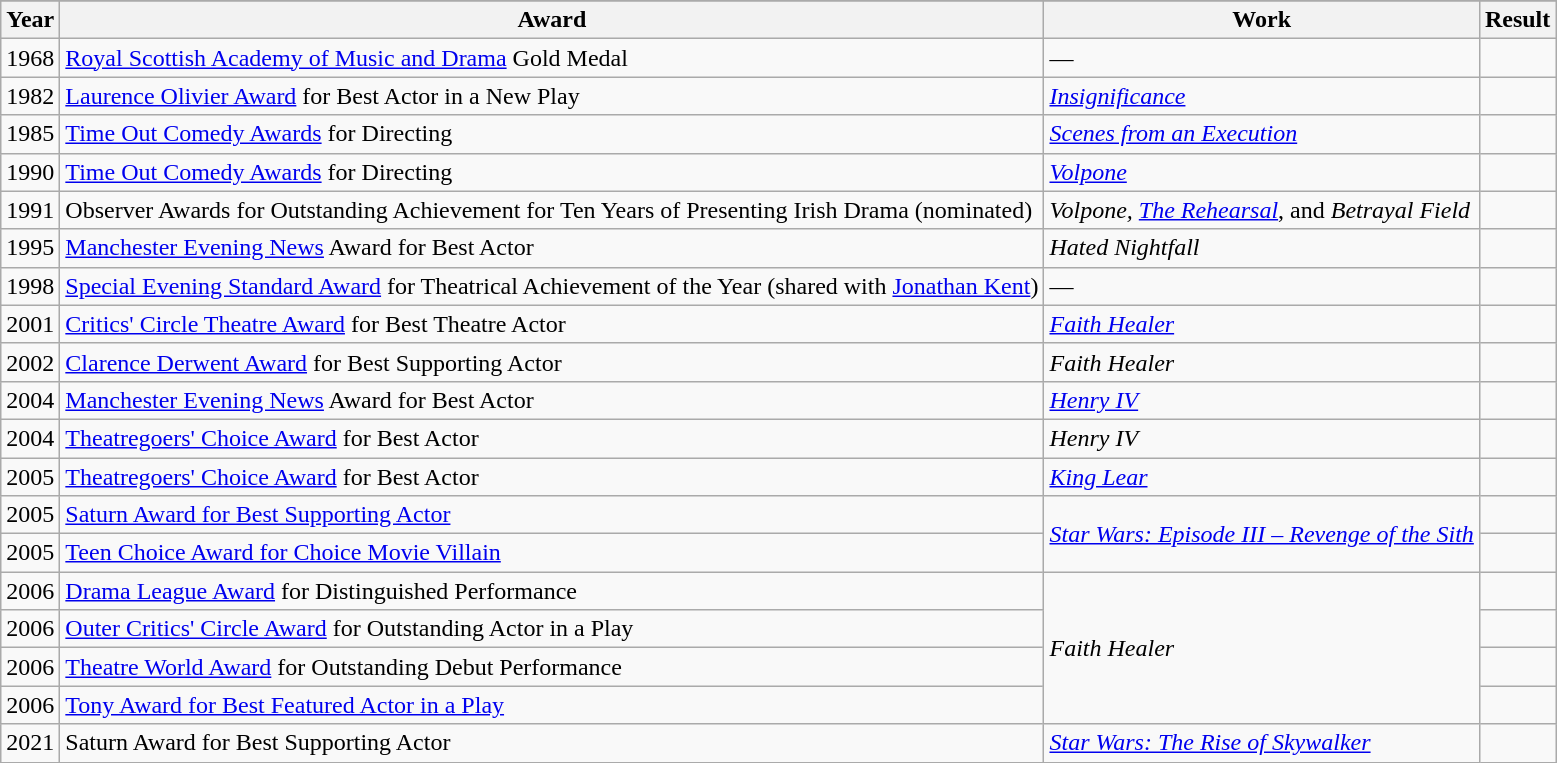<table class="wikitable">
<tr>
</tr>
<tr style="text-align:center;">
<th>Year</th>
<th>Award</th>
<th>Work</th>
<th>Result</th>
</tr>
<tr>
<td>1968</td>
<td><a href='#'>Royal Scottish Academy of Music and Drama</a> Gold Medal</td>
<td>—</td>
<td></td>
</tr>
<tr>
<td>1982</td>
<td><a href='#'>Laurence Olivier Award</a> for Best Actor in a New Play</td>
<td><em><a href='#'>Insignificance</a></em></td>
<td></td>
</tr>
<tr>
<td>1985</td>
<td><a href='#'>Time Out Comedy Awards</a> for Directing</td>
<td><em><a href='#'>Scenes from an Execution</a></em></td>
<td></td>
</tr>
<tr>
<td>1990</td>
<td><a href='#'>Time Out Comedy Awards</a> for Directing</td>
<td><em><a href='#'>Volpone</a></em></td>
<td></td>
</tr>
<tr>
<td>1991</td>
<td>Observer Awards for Outstanding Achievement for Ten Years of Presenting Irish Drama (nominated)</td>
<td><em>Volpone,</em> <em><a href='#'>The Rehearsal</a></em>, and <em>Betrayal Field</em></td>
<td></td>
</tr>
<tr>
<td>1995</td>
<td><a href='#'>Manchester Evening News</a> Award for Best Actor</td>
<td><em>Hated Nightfall</em></td>
<td></td>
</tr>
<tr>
<td>1998</td>
<td><a href='#'>Special Evening Standard Award</a> for Theatrical Achievement of the Year (shared with <a href='#'>Jonathan Kent</a>)</td>
<td>—</td>
<td></td>
</tr>
<tr>
<td>2001</td>
<td><a href='#'>Critics' Circle Theatre Award</a> for Best Theatre Actor</td>
<td><em><a href='#'>Faith Healer</a></em></td>
<td></td>
</tr>
<tr>
<td>2002</td>
<td><a href='#'>Clarence Derwent Award</a> for Best Supporting Actor</td>
<td><em>Faith Healer</em></td>
<td></td>
</tr>
<tr>
<td>2004</td>
<td><a href='#'>Manchester Evening News</a> Award for Best Actor</td>
<td><em><a href='#'>Henry IV</a></em></td>
<td></td>
</tr>
<tr>
<td>2004</td>
<td><a href='#'>Theatregoers' Choice Award</a> for Best Actor</td>
<td><em>Henry IV</em></td>
<td></td>
</tr>
<tr>
<td>2005</td>
<td><a href='#'>Theatregoers' Choice Award</a> for Best Actor</td>
<td><em><a href='#'>King Lear</a></em></td>
<td></td>
</tr>
<tr>
<td>2005</td>
<td><a href='#'>Saturn Award for Best Supporting Actor</a></td>
<td rowspan=2><em><a href='#'>Star Wars: Episode III – Revenge of the Sith</a></em></td>
<td></td>
</tr>
<tr>
<td>2005</td>
<td><a href='#'>Teen Choice Award for Choice Movie Villain</a></td>
<td></td>
</tr>
<tr>
<td>2006</td>
<td><a href='#'>Drama League Award</a> for Distinguished Performance</td>
<td rowspan=4><em>Faith Healer</em></td>
<td></td>
</tr>
<tr>
<td>2006</td>
<td><a href='#'>Outer Critics' Circle Award</a> for Outstanding Actor in a Play</td>
<td></td>
</tr>
<tr>
<td>2006</td>
<td><a href='#'>Theatre World Award</a> for Outstanding Debut Performance</td>
<td></td>
</tr>
<tr>
<td>2006</td>
<td><a href='#'>Tony Award for Best Featured Actor in a Play</a></td>
<td></td>
</tr>
<tr>
<td>2021</td>
<td>Saturn Award for Best Supporting Actor</td>
<td><em><a href='#'>Star Wars: The Rise of Skywalker</a></em></td>
<td></td>
</tr>
</table>
